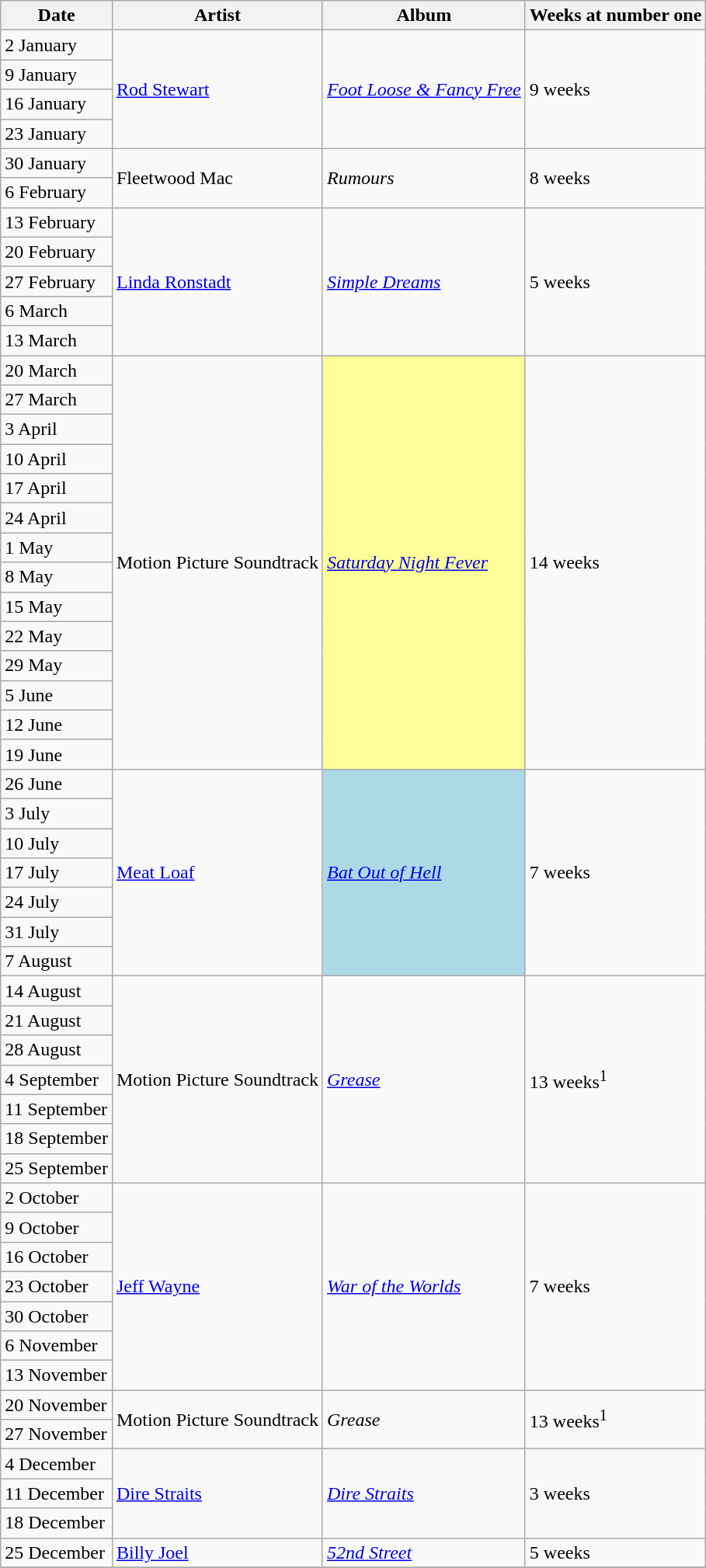<table class="wikitable">
<tr>
<th>Date</th>
<th>Artist</th>
<th>Album</th>
<th>Weeks at number one</th>
</tr>
<tr>
<td>2 January</td>
<td rowspan="4"><a href='#'>Rod Stewart</a></td>
<td rowspan="4"><em><a href='#'>Foot Loose & Fancy Free</a></em></td>
<td rowspan="4">9 weeks</td>
</tr>
<tr>
<td>9 January</td>
</tr>
<tr>
<td>16 January</td>
</tr>
<tr>
<td>23 January</td>
</tr>
<tr>
<td>30 January</td>
<td rowspan="2">Fleetwood Mac</td>
<td rowspan="2"><em>Rumours</em></td>
<td rowspan="2">8 weeks</td>
</tr>
<tr>
<td>6 February</td>
</tr>
<tr>
<td>13 February</td>
<td rowspan="5"><a href='#'>Linda Ronstadt</a></td>
<td rowspan="5"><em><a href='#'>Simple Dreams</a></em></td>
<td rowspan="5">5 weeks</td>
</tr>
<tr>
<td>20 February</td>
</tr>
<tr>
<td>27 February</td>
</tr>
<tr>
<td>6 March</td>
</tr>
<tr>
<td>13 March</td>
</tr>
<tr>
<td>20 March</td>
<td rowspan="14">Motion Picture Soundtrack</td>
<td bgcolor=#FFFF99 rowspan="14"><em><a href='#'>Saturday Night Fever</a></em></td>
<td rowspan="14">14 weeks</td>
</tr>
<tr>
<td>27 March</td>
</tr>
<tr>
<td>3 April</td>
</tr>
<tr>
<td>10 April</td>
</tr>
<tr>
<td>17 April</td>
</tr>
<tr>
<td>24 April</td>
</tr>
<tr>
<td>1 May</td>
</tr>
<tr>
<td>8 May</td>
</tr>
<tr>
<td>15 May</td>
</tr>
<tr>
<td>22 May</td>
</tr>
<tr>
<td>29 May</td>
</tr>
<tr>
<td>5 June</td>
</tr>
<tr>
<td>12 June</td>
</tr>
<tr>
<td>19 June</td>
</tr>
<tr>
<td>26 June</td>
<td rowspan="7"><a href='#'>Meat Loaf</a></td>
<td bgcolor=lightblue rowspan="7"><em><a href='#'>Bat Out of Hell</a></em></td>
<td rowspan="7">7 weeks</td>
</tr>
<tr>
<td>3 July</td>
</tr>
<tr>
<td>10 July</td>
</tr>
<tr>
<td>17 July</td>
</tr>
<tr>
<td>24 July</td>
</tr>
<tr>
<td>31 July</td>
</tr>
<tr>
<td>7 August</td>
</tr>
<tr>
<td>14 August</td>
<td rowspan="7">Motion Picture Soundtrack</td>
<td rowspan="7"><em><a href='#'>Grease</a></em></td>
<td rowspan="7">13 weeks<sup>1</sup></td>
</tr>
<tr>
<td>21 August</td>
</tr>
<tr>
<td>28 August</td>
</tr>
<tr>
<td>4 September</td>
</tr>
<tr>
<td>11 September</td>
</tr>
<tr>
<td>18 September</td>
</tr>
<tr>
<td>25 September</td>
</tr>
<tr>
<td>2 October</td>
<td rowspan="7"><a href='#'>Jeff Wayne</a></td>
<td rowspan="7"><em><a href='#'>War of the Worlds</a></em></td>
<td rowspan="7">7 weeks</td>
</tr>
<tr>
<td>9 October</td>
</tr>
<tr>
<td>16 October</td>
</tr>
<tr>
<td>23 October</td>
</tr>
<tr>
<td>30 October</td>
</tr>
<tr>
<td>6 November</td>
</tr>
<tr>
<td>13 November</td>
</tr>
<tr>
<td>20 November</td>
<td rowspan="2">Motion Picture Soundtrack</td>
<td rowspan="2"><em>Grease</em></td>
<td rowspan="2">13 weeks<sup>1</sup></td>
</tr>
<tr>
<td>27 November</td>
</tr>
<tr>
<td>4 December</td>
<td rowspan="3"><a href='#'>Dire Straits</a></td>
<td rowspan="3"><em><a href='#'>Dire Straits</a></em></td>
<td rowspan="3">3 weeks</td>
</tr>
<tr>
<td>11 December</td>
</tr>
<tr>
<td>18 December</td>
</tr>
<tr>
<td>25 December</td>
<td><a href='#'>Billy Joel</a></td>
<td><em><a href='#'>52nd Street</a></em></td>
<td>5 weeks</td>
</tr>
<tr>
</tr>
</table>
